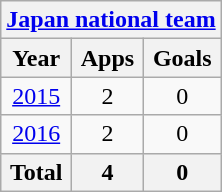<table class="wikitable" style="text-align:center">
<tr>
<th colspan=3><a href='#'>Japan national team</a></th>
</tr>
<tr>
<th>Year</th>
<th>Apps</th>
<th>Goals</th>
</tr>
<tr>
<td><a href='#'>2015</a></td>
<td>2</td>
<td>0</td>
</tr>
<tr>
<td><a href='#'>2016</a></td>
<td>2</td>
<td>0</td>
</tr>
<tr>
<th>Total</th>
<th>4</th>
<th>0</th>
</tr>
</table>
